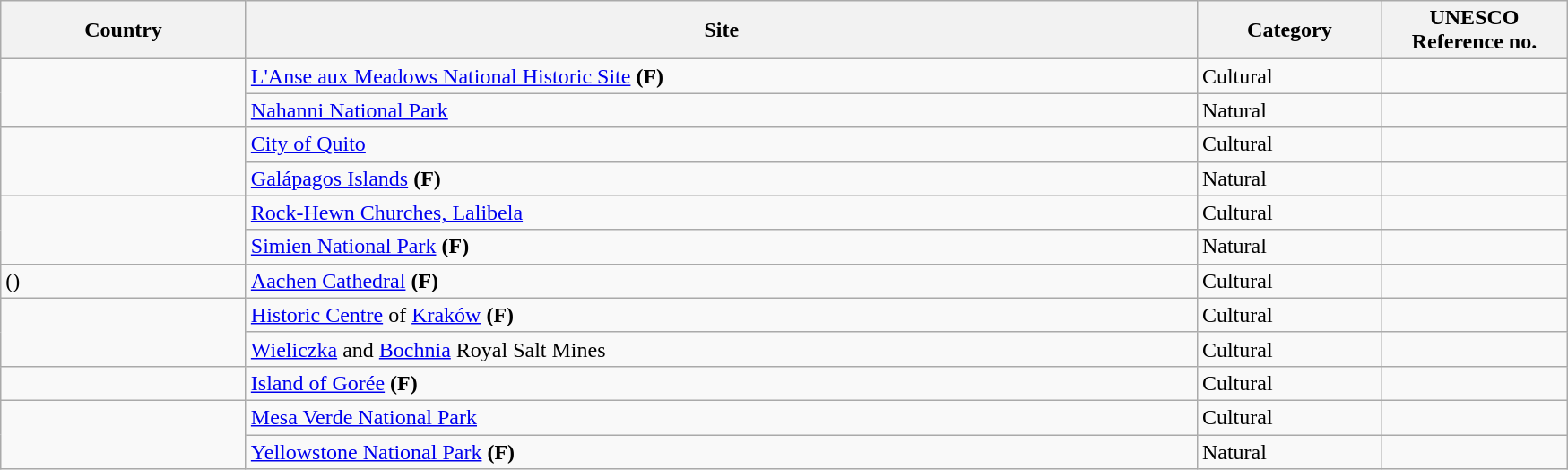<table class="wikitable sortable" style="font-size:100%;">
<tr>
<th scope="col" width="175">Country</th>
<th scope="col" width="700">Site</th>
<th scope="col" width="130">Category</th>
<th scope="col" width="130">UNESCO Reference no.</th>
</tr>
<tr>
<td rowspan="2"></td>
<td><a href='#'>L'Anse aux Meadows National Historic Site</a> <strong>(F)</strong></td>
<td>Cultural</td>
<td></td>
</tr>
<tr>
<td><a href='#'>Nahanni National Park</a></td>
<td>Natural</td>
<td></td>
</tr>
<tr>
<td rowspan="2"></td>
<td><a href='#'>City of Quito</a></td>
<td>Cultural</td>
<td></td>
</tr>
<tr>
<td><a href='#'>Galápagos Islands</a> <strong>(F)</strong></td>
<td>Natural</td>
<td></td>
</tr>
<tr>
<td rowspan="2"></td>
<td><a href='#'>Rock-Hewn Churches, Lalibela</a></td>
<td>Cultural</td>
<td></td>
</tr>
<tr>
<td><a href='#'>Simien National Park</a> <strong>(F)</strong></td>
<td>Natural</td>
<td></td>
</tr>
<tr>
<td data-sort-value="Germany">()<br></td>
<td><a href='#'>Aachen Cathedral</a> <strong>(F)</strong></td>
<td>Cultural</td>
<td></td>
</tr>
<tr>
<td rowspan="2"></td>
<td><a href='#'>Historic Centre</a> of <a href='#'>Kraków</a> <strong>(F)</strong></td>
<td>Cultural</td>
<td></td>
</tr>
<tr>
<td><a href='#'>Wieliczka</a> and <a href='#'>Bochnia</a> Royal Salt Mines</td>
<td>Cultural</td>
<td></td>
</tr>
<tr>
<td></td>
<td><a href='#'>Island of Gorée</a> <strong>(F)</strong></td>
<td>Cultural</td>
<td></td>
</tr>
<tr>
<td rowspan="2"></td>
<td><a href='#'>Mesa Verde National Park</a></td>
<td>Cultural</td>
<td></td>
</tr>
<tr>
<td><a href='#'>Yellowstone National Park</a> <strong>(F)</strong></td>
<td>Natural</td>
<td></td>
</tr>
</table>
